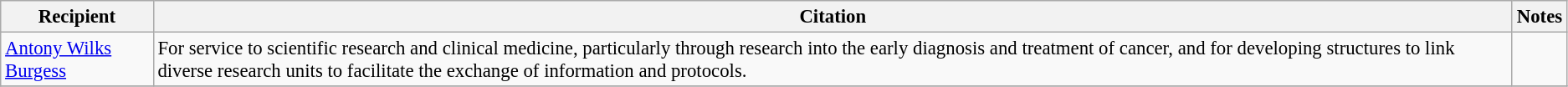<table class="wikitable" style="font-size:95%;">
<tr>
<th>Recipient</th>
<th>Citation</th>
<th>Notes</th>
</tr>
<tr>
<td> <a href='#'>Antony Wilks Burgess</a></td>
<td>For service to scientific research and clinical medicine, particularly through research into the early diagnosis and treatment of cancer, and for developing structures to link diverse research units to facilitate the exchange of information and protocols.</td>
<td></td>
</tr>
<tr>
</tr>
</table>
